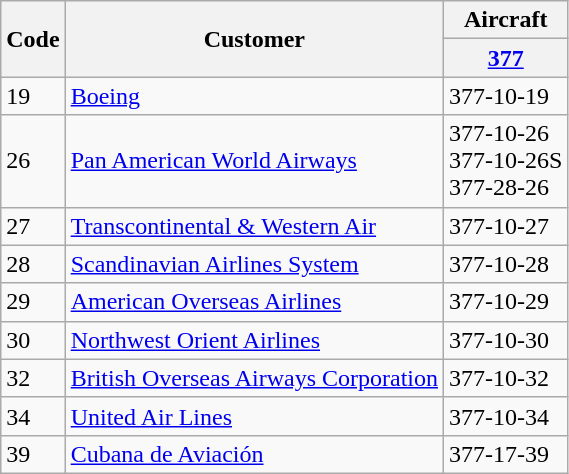<table class="wikitable sortable">
<tr>
<th rowspan="2">Code</th>
<th rowspan="2">Customer</th>
<th>Aircraft</th>
</tr>
<tr>
<th><a href='#'>377</a></th>
</tr>
<tr>
<td>19</td>
<td><a href='#'>Boeing</a></td>
<td>377-10-19</td>
</tr>
<tr>
<td>26</td>
<td><a href='#'>Pan American World Airways</a></td>
<td>377-10-26<br>377-10-26S<br>377-28-26</td>
</tr>
<tr>
<td>27</td>
<td><a href='#'>Transcontinental & Western Air</a></td>
<td>377-10-27</td>
</tr>
<tr>
<td>28</td>
<td><a href='#'>Scandinavian Airlines System</a></td>
<td>377-10-28</td>
</tr>
<tr>
<td>29</td>
<td><a href='#'>American Overseas Airlines</a></td>
<td>377-10-29</td>
</tr>
<tr>
<td>30</td>
<td><a href='#'>Northwest Orient Airlines</a></td>
<td>377-10-30</td>
</tr>
<tr>
<td>32</td>
<td><a href='#'>British Overseas Airways Corporation</a></td>
<td>377-10-32</td>
</tr>
<tr>
<td>34</td>
<td><a href='#'>United Air Lines</a></td>
<td>377-10-34</td>
</tr>
<tr>
<td>39</td>
<td><a href='#'>Cubana de Aviación</a></td>
<td>377-17-39</td>
</tr>
</table>
